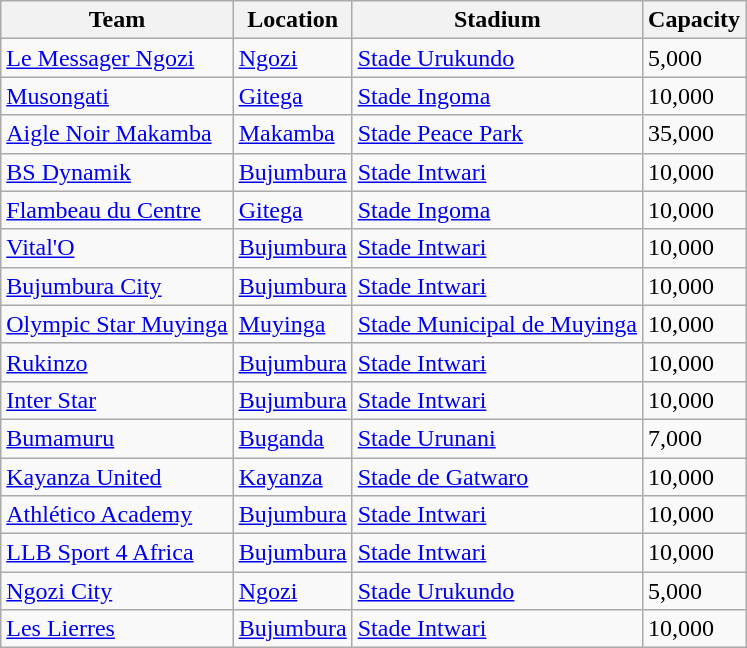<table class="wikitable sortable">
<tr>
<th>Team</th>
<th>Location</th>
<th>Stadium</th>
<th>Capacity</th>
</tr>
<tr>
<td><a href='#'>Le Messager Ngozi</a></td>
<td><a href='#'>Ngozi</a></td>
<td><a href='#'>Stade Urukundo</a></td>
<td>5,000</td>
</tr>
<tr>
<td><a href='#'>Musongati</a></td>
<td><a href='#'>Gitega</a></td>
<td><a href='#'>Stade Ingoma</a></td>
<td>10,000</td>
</tr>
<tr>
<td><a href='#'>Aigle Noir Makamba</a></td>
<td><a href='#'>Makamba</a></td>
<td><a href='#'>Stade Peace Park</a></td>
<td>35,000</td>
</tr>
<tr>
<td><a href='#'>BS Dynamik</a></td>
<td><a href='#'>Bujumbura</a></td>
<td><a href='#'>Stade Intwari</a></td>
<td>10,000</td>
</tr>
<tr>
<td><a href='#'>Flambeau du Centre</a></td>
<td><a href='#'>Gitega</a></td>
<td><a href='#'>Stade Ingoma</a></td>
<td>10,000</td>
</tr>
<tr>
<td><a href='#'>Vital'O</a></td>
<td><a href='#'>Bujumbura</a></td>
<td><a href='#'>Stade Intwari</a></td>
<td>10,000</td>
</tr>
<tr>
<td><a href='#'>Bujumbura City</a></td>
<td><a href='#'>Bujumbura</a></td>
<td><a href='#'>Stade Intwari</a></td>
<td>10,000</td>
</tr>
<tr>
<td><a href='#'>Olympic Star Muyinga</a></td>
<td><a href='#'>Muyinga</a></td>
<td><a href='#'>Stade Municipal de Muyinga</a></td>
<td>10,000</td>
</tr>
<tr>
<td><a href='#'>Rukinzo</a></td>
<td><a href='#'>Bujumbura</a></td>
<td><a href='#'>Stade Intwari</a></td>
<td>10,000</td>
</tr>
<tr>
<td><a href='#'>Inter Star</a></td>
<td><a href='#'>Bujumbura</a></td>
<td><a href='#'>Stade Intwari</a></td>
<td>10,000</td>
</tr>
<tr>
<td><a href='#'>Bumamuru</a></td>
<td><a href='#'>Buganda</a></td>
<td><a href='#'>Stade Urunani</a></td>
<td>7,000</td>
</tr>
<tr>
<td><a href='#'>Kayanza United</a></td>
<td><a href='#'>Kayanza</a></td>
<td><a href='#'>Stade de Gatwaro</a></td>
<td>10,000</td>
</tr>
<tr>
<td><a href='#'>Athlético Academy</a></td>
<td><a href='#'>Bujumbura</a></td>
<td><a href='#'>Stade Intwari</a></td>
<td>10,000</td>
</tr>
<tr>
<td><a href='#'>LLB Sport 4 Africa</a></td>
<td><a href='#'>Bujumbura</a></td>
<td><a href='#'>Stade Intwari</a></td>
<td>10,000</td>
</tr>
<tr>
<td><a href='#'>Ngozi City</a></td>
<td><a href='#'>Ngozi</a></td>
<td><a href='#'>Stade Urukundo</a></td>
<td>5,000</td>
</tr>
<tr>
<td><a href='#'>Les Lierres</a></td>
<td><a href='#'>Bujumbura</a></td>
<td><a href='#'>Stade Intwari</a></td>
<td>10,000</td>
</tr>
</table>
